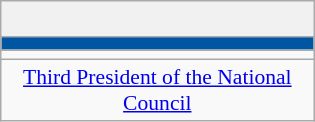<table class="wikitable" style="font-size:90%; text-align:center;">
<tr>
<td style="background:#f1f1f1;" colspan="30"><br></td>
</tr>
<tr>
<th style="width:3em; font-size:135%; background:#0056A2 ; width:200px;"><a href='#'></a></th>
</tr>
<tr>
<td></td>
</tr>
<tr>
<td><a href='#'>Third President of the National Council</a><br></td>
</tr>
</table>
